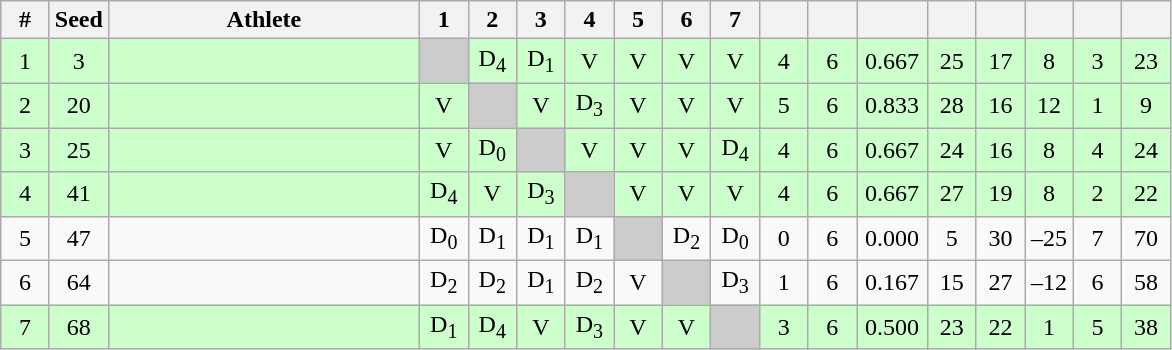<table class="wikitable" style="text-align:center">
<tr>
<th width="25">#</th>
<th width="25">Seed</th>
<th width="200">Athlete</th>
<th width="25">1</th>
<th width="25">2</th>
<th width="25">3</th>
<th width="25">4</th>
<th width="25">5</th>
<th width="25">6</th>
<th width="25">7</th>
<th width="25"></th>
<th width="25"></th>
<th width="40"></th>
<th width="25"></th>
<th width="25"></th>
<th width="25"></th>
<th width="25"></th>
<th width="25"></th>
</tr>
<tr bgcolor="ccffcc">
<td>1</td>
<td>3</td>
<td align=left></td>
<td bgcolor="#cccccc"></td>
<td>D<sub>4</sub></td>
<td>D<sub>1</sub></td>
<td>V</td>
<td>V</td>
<td>V</td>
<td>V</td>
<td>4</td>
<td>6</td>
<td>0.667</td>
<td>25</td>
<td>17</td>
<td>8</td>
<td>3</td>
<td>23</td>
</tr>
<tr bgcolor="ccffcc">
<td>2</td>
<td>20</td>
<td align=left></td>
<td>V</td>
<td bgcolor="#cccccc"></td>
<td>V</td>
<td>D<sub>3</sub></td>
<td>V</td>
<td>V</td>
<td>V</td>
<td>5</td>
<td>6</td>
<td>0.833</td>
<td>28</td>
<td>16</td>
<td>12</td>
<td>1</td>
<td>9</td>
</tr>
<tr bgcolor="ccffcc">
<td>3</td>
<td>25</td>
<td align=left></td>
<td>V</td>
<td>D<sub>0</sub></td>
<td bgcolor="#cccccc"></td>
<td>V</td>
<td>V</td>
<td>V</td>
<td>D<sub>4</sub></td>
<td>4</td>
<td>6</td>
<td>0.667</td>
<td>24</td>
<td>16</td>
<td>8</td>
<td>4</td>
<td>24</td>
</tr>
<tr bgcolor="ccffcc">
<td>4</td>
<td>41</td>
<td align=left></td>
<td>D<sub>4</sub></td>
<td>V</td>
<td>D<sub>3</sub></td>
<td bgcolor="#cccccc"></td>
<td>V</td>
<td>V</td>
<td>V</td>
<td>4</td>
<td>6</td>
<td>0.667</td>
<td>27</td>
<td>19</td>
<td>8</td>
<td>2</td>
<td>22</td>
</tr>
<tr>
<td>5</td>
<td>47</td>
<td align=left></td>
<td>D<sub>0</sub></td>
<td>D<sub>1</sub></td>
<td>D<sub>1</sub></td>
<td>D<sub>1</sub></td>
<td bgcolor="#cccccc"></td>
<td>D<sub>2</sub></td>
<td>D<sub>0</sub></td>
<td>0</td>
<td>6</td>
<td>0.000</td>
<td>5</td>
<td>30</td>
<td>–25</td>
<td>7</td>
<td>70</td>
</tr>
<tr>
<td>6</td>
<td>64</td>
<td align=left></td>
<td>D<sub>2</sub></td>
<td>D<sub>2</sub></td>
<td>D<sub>1</sub></td>
<td>D<sub>2</sub></td>
<td>V</td>
<td bgcolor="#cccccc"></td>
<td>D<sub>3</sub></td>
<td>1</td>
<td>6</td>
<td>0.167</td>
<td>15</td>
<td>27</td>
<td>–12</td>
<td>6</td>
<td>58</td>
</tr>
<tr bgcolor="ccffcc">
<td>7</td>
<td>68</td>
<td align=left></td>
<td>D<sub>1</sub></td>
<td>D<sub>4</sub></td>
<td>V</td>
<td>D<sub>3</sub></td>
<td>V</td>
<td>V</td>
<td bgcolor="#cccccc"></td>
<td>3</td>
<td>6</td>
<td>0.500</td>
<td>23</td>
<td>22</td>
<td>1</td>
<td>5</td>
<td>38</td>
</tr>
</table>
